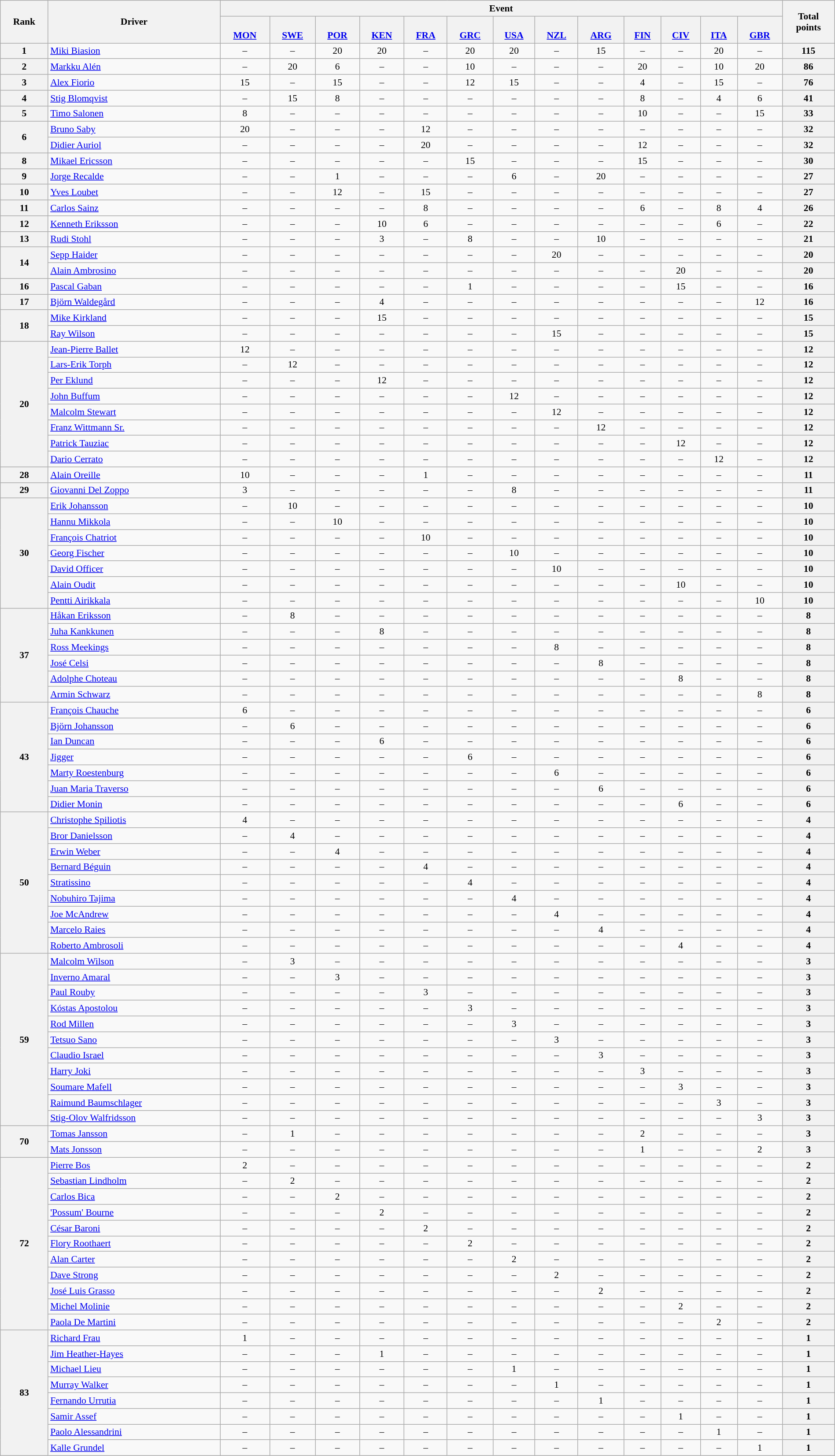<table class="wikitable" width=100% style="text-align:center;font-size:90%;">
<tr>
<th rowspan=2>Rank</th>
<th rowspan=2>Driver</th>
<th colspan=13>Event</th>
<th rowspan=2>Total<br>points</th>
</tr>
<tr valign="bottom">
<th><br><a href='#'>MON</a></th>
<th><br><a href='#'>SWE</a></th>
<th><br><a href='#'>POR</a></th>
<th><br><a href='#'>KEN</a></th>
<th><br><a href='#'>FRA</a></th>
<th><br><a href='#'>GRC</a></th>
<th><br><a href='#'>USA</a></th>
<th><br><a href='#'>NZL</a></th>
<th><br><a href='#'>ARG</a></th>
<th><br><a href='#'>FIN</a></th>
<th><br><a href='#'>CIV</a></th>
<th><br><a href='#'>ITA</a></th>
<th><br><a href='#'>GBR</a></th>
</tr>
<tr>
<th>1</th>
<td align=left> <a href='#'>Miki Biasion</a></td>
<td>–</td>
<td>–</td>
<td>20</td>
<td>20</td>
<td>–</td>
<td>20</td>
<td>20</td>
<td>–</td>
<td>15</td>
<td>–</td>
<td>–</td>
<td>20</td>
<td>–</td>
<th>115</th>
</tr>
<tr>
<th>2</th>
<td align=left> <a href='#'>Markku Alén</a></td>
<td>–</td>
<td>20</td>
<td>6</td>
<td>–</td>
<td>–</td>
<td>10</td>
<td>–</td>
<td>–</td>
<td>–</td>
<td>20</td>
<td>–</td>
<td>10</td>
<td>20</td>
<th>86</th>
</tr>
<tr>
<th>3</th>
<td align=left> <a href='#'>Alex Fiorio</a></td>
<td>15</td>
<td>–</td>
<td>15</td>
<td>–</td>
<td>–</td>
<td>12</td>
<td>15</td>
<td>–</td>
<td>–</td>
<td>4</td>
<td>–</td>
<td>15</td>
<td>–</td>
<th>76</th>
</tr>
<tr>
<th>4</th>
<td align=left> <a href='#'>Stig Blomqvist</a></td>
<td>–</td>
<td>15</td>
<td>8</td>
<td>–</td>
<td>–</td>
<td>–</td>
<td>–</td>
<td>–</td>
<td>–</td>
<td>8</td>
<td>–</td>
<td>4</td>
<td>6</td>
<th>41</th>
</tr>
<tr>
<th>5</th>
<td align=left> <a href='#'>Timo Salonen</a></td>
<td>8</td>
<td>–</td>
<td>–</td>
<td>–</td>
<td>–</td>
<td>–</td>
<td>–</td>
<td>–</td>
<td>–</td>
<td>10</td>
<td>–</td>
<td>–</td>
<td>15</td>
<th>33</th>
</tr>
<tr>
<th rowspan=2>6</th>
<td align=left> <a href='#'>Bruno Saby</a></td>
<td>20</td>
<td>–</td>
<td>–</td>
<td>–</td>
<td>12</td>
<td>–</td>
<td>–</td>
<td>–</td>
<td>–</td>
<td>–</td>
<td>–</td>
<td>–</td>
<td>–</td>
<th>32</th>
</tr>
<tr>
<td align=left> <a href='#'>Didier Auriol</a></td>
<td>–</td>
<td>–</td>
<td>–</td>
<td>–</td>
<td>20</td>
<td>–</td>
<td>–</td>
<td>–</td>
<td>–</td>
<td>12</td>
<td>–</td>
<td>–</td>
<td>–</td>
<th>32</th>
</tr>
<tr>
<th>8</th>
<td align=left> <a href='#'>Mikael Ericsson</a></td>
<td>–</td>
<td>–</td>
<td>–</td>
<td>–</td>
<td>–</td>
<td>15</td>
<td>–</td>
<td>–</td>
<td>–</td>
<td>15</td>
<td>–</td>
<td>–</td>
<td>–</td>
<th>30</th>
</tr>
<tr>
<th>9</th>
<td align=left> <a href='#'>Jorge Recalde</a></td>
<td>–</td>
<td>–</td>
<td>1</td>
<td>–</td>
<td>–</td>
<td>–</td>
<td>6</td>
<td>–</td>
<td>20</td>
<td>–</td>
<td>–</td>
<td>–</td>
<td>–</td>
<th>27</th>
</tr>
<tr>
<th>10</th>
<td align=left> <a href='#'>Yves Loubet</a></td>
<td>–</td>
<td>–</td>
<td>12</td>
<td>–</td>
<td>15</td>
<td>–</td>
<td>–</td>
<td>–</td>
<td>–</td>
<td>–</td>
<td>–</td>
<td>–</td>
<td>–</td>
<th>27</th>
</tr>
<tr>
<th>11</th>
<td align=left> <a href='#'>Carlos Sainz</a></td>
<td>–</td>
<td>–</td>
<td>–</td>
<td>–</td>
<td>8</td>
<td>–</td>
<td>–</td>
<td>–</td>
<td>–</td>
<td>6</td>
<td>–</td>
<td>8</td>
<td>4</td>
<th>26</th>
</tr>
<tr>
<th>12</th>
<td align=left> <a href='#'>Kenneth Eriksson</a></td>
<td>–</td>
<td>–</td>
<td>–</td>
<td>10</td>
<td>6</td>
<td>–</td>
<td>–</td>
<td>–</td>
<td>–</td>
<td>–</td>
<td>–</td>
<td>6</td>
<td>–</td>
<th>22</th>
</tr>
<tr>
<th>13</th>
<td align=left> <a href='#'>Rudi Stohl</a></td>
<td>–</td>
<td>–</td>
<td>–</td>
<td>3</td>
<td>–</td>
<td>8</td>
<td>–</td>
<td>–</td>
<td>10</td>
<td>–</td>
<td>–</td>
<td>–</td>
<td>–</td>
<th>21</th>
</tr>
<tr>
<th rowspan=2>14</th>
<td align=left> <a href='#'>Sepp Haider</a></td>
<td>–</td>
<td>–</td>
<td>–</td>
<td>–</td>
<td>–</td>
<td>–</td>
<td>–</td>
<td>20</td>
<td>–</td>
<td>–</td>
<td>–</td>
<td>–</td>
<td>–</td>
<th>20</th>
</tr>
<tr>
<td align=left> <a href='#'>Alain Ambrosino</a></td>
<td>–</td>
<td>–</td>
<td>–</td>
<td>–</td>
<td>–</td>
<td>–</td>
<td>–</td>
<td>–</td>
<td>–</td>
<td>–</td>
<td>20</td>
<td>–</td>
<td>–</td>
<th>20</th>
</tr>
<tr>
<th>16</th>
<td align=left> <a href='#'>Pascal Gaban</a></td>
<td>–</td>
<td>–</td>
<td>–</td>
<td>–</td>
<td>–</td>
<td>1</td>
<td>–</td>
<td>–</td>
<td>–</td>
<td>–</td>
<td>15</td>
<td>–</td>
<td>–</td>
<th>16</th>
</tr>
<tr>
<th>17</th>
<td align=left> <a href='#'>Björn Waldegård</a></td>
<td>–</td>
<td>–</td>
<td>–</td>
<td>4</td>
<td>–</td>
<td>–</td>
<td>–</td>
<td>–</td>
<td>–</td>
<td>–</td>
<td>–</td>
<td>–</td>
<td>12</td>
<th>16</th>
</tr>
<tr>
<th rowspan=2>18</th>
<td align=left> <a href='#'>Mike Kirkland</a></td>
<td>–</td>
<td>–</td>
<td>–</td>
<td>15</td>
<td>–</td>
<td>–</td>
<td>–</td>
<td>–</td>
<td>–</td>
<td>–</td>
<td>–</td>
<td>–</td>
<td>–</td>
<th>15</th>
</tr>
<tr>
<td align=left> <a href='#'>Ray Wilson</a></td>
<td>–</td>
<td>–</td>
<td>–</td>
<td>–</td>
<td>–</td>
<td>–</td>
<td>–</td>
<td>15</td>
<td>–</td>
<td>–</td>
<td>–</td>
<td>–</td>
<td>–</td>
<th>15</th>
</tr>
<tr>
<th rowspan=8>20</th>
<td align=left> <a href='#'>Jean-Pierre Ballet</a></td>
<td>12</td>
<td>–</td>
<td>–</td>
<td>–</td>
<td>–</td>
<td>–</td>
<td>–</td>
<td>–</td>
<td>–</td>
<td>–</td>
<td>–</td>
<td>–</td>
<td>–</td>
<th>12</th>
</tr>
<tr>
<td align=left> <a href='#'>Lars-Erik Torph</a></td>
<td>–</td>
<td>12</td>
<td>–</td>
<td>–</td>
<td>–</td>
<td>–</td>
<td>–</td>
<td>–</td>
<td>–</td>
<td>–</td>
<td>–</td>
<td>–</td>
<td>–</td>
<th>12</th>
</tr>
<tr>
<td align=left> <a href='#'>Per Eklund</a></td>
<td>–</td>
<td>–</td>
<td>–</td>
<td>12</td>
<td>–</td>
<td>–</td>
<td>–</td>
<td>–</td>
<td>–</td>
<td>–</td>
<td>–</td>
<td>–</td>
<td>–</td>
<th>12</th>
</tr>
<tr>
<td align=left> <a href='#'>John Buffum</a></td>
<td>–</td>
<td>–</td>
<td>–</td>
<td>–</td>
<td>–</td>
<td>–</td>
<td>12</td>
<td>–</td>
<td>–</td>
<td>–</td>
<td>–</td>
<td>–</td>
<td>–</td>
<th>12</th>
</tr>
<tr>
<td align=left> <a href='#'>Malcolm Stewart</a></td>
<td>–</td>
<td>–</td>
<td>–</td>
<td>–</td>
<td>–</td>
<td>–</td>
<td>–</td>
<td>12</td>
<td>–</td>
<td>–</td>
<td>–</td>
<td>–</td>
<td>–</td>
<th>12</th>
</tr>
<tr>
<td align=left> <a href='#'>Franz Wittmann Sr.</a></td>
<td>–</td>
<td>–</td>
<td>–</td>
<td>–</td>
<td>–</td>
<td>–</td>
<td>–</td>
<td>–</td>
<td>12</td>
<td>–</td>
<td>–</td>
<td>–</td>
<td>–</td>
<th>12</th>
</tr>
<tr>
<td align=left> <a href='#'>Patrick Tauziac</a></td>
<td>–</td>
<td>–</td>
<td>–</td>
<td>–</td>
<td>–</td>
<td>–</td>
<td>–</td>
<td>–</td>
<td>–</td>
<td>–</td>
<td>12</td>
<td>–</td>
<td>–</td>
<th>12</th>
</tr>
<tr>
<td align=left> <a href='#'>Dario Cerrato</a></td>
<td>–</td>
<td>–</td>
<td>–</td>
<td>–</td>
<td>–</td>
<td>–</td>
<td>–</td>
<td>–</td>
<td>–</td>
<td>–</td>
<td>–</td>
<td>12</td>
<td>–</td>
<th>12</th>
</tr>
<tr>
<th>28</th>
<td align=left> <a href='#'>Alain Oreille</a></td>
<td>10</td>
<td>–</td>
<td>–</td>
<td>–</td>
<td>1</td>
<td>–</td>
<td>–</td>
<td>–</td>
<td>–</td>
<td>–</td>
<td>–</td>
<td>–</td>
<td>–</td>
<th>11</th>
</tr>
<tr>
<th>29</th>
<td align=left> <a href='#'>Giovanni Del Zoppo</a></td>
<td>3</td>
<td>–</td>
<td>–</td>
<td>–</td>
<td>–</td>
<td>–</td>
<td>8</td>
<td>–</td>
<td>–</td>
<td>–</td>
<td>–</td>
<td>–</td>
<td>–</td>
<th>11</th>
</tr>
<tr>
<th rowspan=7>30</th>
<td align=left> <a href='#'>Erik Johansson</a></td>
<td>–</td>
<td>10</td>
<td>–</td>
<td>–</td>
<td>–</td>
<td>–</td>
<td>–</td>
<td>–</td>
<td>–</td>
<td>–</td>
<td>–</td>
<td>–</td>
<td>–</td>
<th>10</th>
</tr>
<tr>
<td align=left> <a href='#'>Hannu Mikkola</a></td>
<td>–</td>
<td>–</td>
<td>10</td>
<td>–</td>
<td>–</td>
<td>–</td>
<td>–</td>
<td>–</td>
<td>–</td>
<td>–</td>
<td>–</td>
<td>–</td>
<td>–</td>
<th>10</th>
</tr>
<tr>
<td align=left> <a href='#'>François Chatriot</a></td>
<td>–</td>
<td>–</td>
<td>–</td>
<td>–</td>
<td>10</td>
<td>–</td>
<td>–</td>
<td>–</td>
<td>–</td>
<td>–</td>
<td>–</td>
<td>–</td>
<td>–</td>
<th>10</th>
</tr>
<tr>
<td align=left> <a href='#'>Georg Fischer</a></td>
<td>–</td>
<td>–</td>
<td>–</td>
<td>–</td>
<td>–</td>
<td>–</td>
<td>10</td>
<td>–</td>
<td>–</td>
<td>–</td>
<td>–</td>
<td>–</td>
<td>–</td>
<th>10</th>
</tr>
<tr>
<td align=left> <a href='#'>David Officer</a></td>
<td>–</td>
<td>–</td>
<td>–</td>
<td>–</td>
<td>–</td>
<td>–</td>
<td>–</td>
<td>10</td>
<td>–</td>
<td>–</td>
<td>–</td>
<td>–</td>
<td>–</td>
<th>10</th>
</tr>
<tr>
<td align=left> <a href='#'>Alain Oudit</a></td>
<td>–</td>
<td>–</td>
<td>–</td>
<td>–</td>
<td>–</td>
<td>–</td>
<td>–</td>
<td>–</td>
<td>–</td>
<td>–</td>
<td>10</td>
<td>–</td>
<td>–</td>
<th>10</th>
</tr>
<tr>
<td align=left> <a href='#'>Pentti Airikkala</a></td>
<td>–</td>
<td>–</td>
<td>–</td>
<td>–</td>
<td>–</td>
<td>–</td>
<td>–</td>
<td>–</td>
<td>–</td>
<td>–</td>
<td>–</td>
<td>–</td>
<td>10</td>
<th>10</th>
</tr>
<tr>
<th rowspan=6>37</th>
<td align=left> <a href='#'>Håkan Eriksson</a></td>
<td>–</td>
<td>8</td>
<td>–</td>
<td>–</td>
<td>–</td>
<td>–</td>
<td>–</td>
<td>–</td>
<td>–</td>
<td>–</td>
<td>–</td>
<td>–</td>
<td>–</td>
<th>8</th>
</tr>
<tr>
<td align=left> <a href='#'>Juha Kankkunen</a></td>
<td>–</td>
<td>–</td>
<td>–</td>
<td>8</td>
<td>–</td>
<td>–</td>
<td>–</td>
<td>–</td>
<td>–</td>
<td>–</td>
<td>–</td>
<td>–</td>
<td>–</td>
<th>8</th>
</tr>
<tr>
<td align=left> <a href='#'>Ross Meekings</a></td>
<td>–</td>
<td>–</td>
<td>–</td>
<td>–</td>
<td>–</td>
<td>–</td>
<td>–</td>
<td>8</td>
<td>–</td>
<td>–</td>
<td>–</td>
<td>–</td>
<td>–</td>
<th>8</th>
</tr>
<tr>
<td align=left> <a href='#'>José Celsi</a></td>
<td>–</td>
<td>–</td>
<td>–</td>
<td>–</td>
<td>–</td>
<td>–</td>
<td>–</td>
<td>–</td>
<td>8</td>
<td>–</td>
<td>–</td>
<td>–</td>
<td>–</td>
<th>8</th>
</tr>
<tr>
<td align=left> <a href='#'>Adolphe Choteau</a></td>
<td>–</td>
<td>–</td>
<td>–</td>
<td>–</td>
<td>–</td>
<td>–</td>
<td>–</td>
<td>–</td>
<td>–</td>
<td>–</td>
<td>8</td>
<td>–</td>
<td>–</td>
<th>8</th>
</tr>
<tr>
<td align=left> <a href='#'>Armin Schwarz</a></td>
<td>–</td>
<td>–</td>
<td>–</td>
<td>–</td>
<td>–</td>
<td>–</td>
<td>–</td>
<td>–</td>
<td>–</td>
<td>–</td>
<td>–</td>
<td>–</td>
<td>8</td>
<th>8</th>
</tr>
<tr>
<th rowspan=7>43</th>
<td align=left> <a href='#'>François Chauche</a></td>
<td>6</td>
<td>–</td>
<td>–</td>
<td>–</td>
<td>–</td>
<td>–</td>
<td>–</td>
<td>–</td>
<td>–</td>
<td>–</td>
<td>–</td>
<td>–</td>
<td>–</td>
<th>6</th>
</tr>
<tr>
<td align=left> <a href='#'>Björn Johansson</a></td>
<td>–</td>
<td>6</td>
<td>–</td>
<td>–</td>
<td>–</td>
<td>–</td>
<td>–</td>
<td>–</td>
<td>–</td>
<td>–</td>
<td>–</td>
<td>–</td>
<td>–</td>
<th>6</th>
</tr>
<tr>
<td align=left> <a href='#'>Ian Duncan</a></td>
<td>–</td>
<td>–</td>
<td>–</td>
<td>6</td>
<td>–</td>
<td>–</td>
<td>–</td>
<td>–</td>
<td>–</td>
<td>–</td>
<td>–</td>
<td>–</td>
<td>–</td>
<th>6</th>
</tr>
<tr>
<td align=left> <a href='#'>Jigger</a></td>
<td>–</td>
<td>–</td>
<td>–</td>
<td>–</td>
<td>–</td>
<td>6</td>
<td>–</td>
<td>–</td>
<td>–</td>
<td>–</td>
<td>–</td>
<td>–</td>
<td>–</td>
<th>6</th>
</tr>
<tr>
<td align=left> <a href='#'>Marty Roestenburg</a></td>
<td>–</td>
<td>–</td>
<td>–</td>
<td>–</td>
<td>–</td>
<td>–</td>
<td>–</td>
<td>6</td>
<td>–</td>
<td>–</td>
<td>–</td>
<td>–</td>
<td>–</td>
<th>6</th>
</tr>
<tr>
<td align=left> <a href='#'>Juan Maria Traverso</a></td>
<td>–</td>
<td>–</td>
<td>–</td>
<td>–</td>
<td>–</td>
<td>–</td>
<td>–</td>
<td>–</td>
<td>6</td>
<td>–</td>
<td>–</td>
<td>–</td>
<td>–</td>
<th>6</th>
</tr>
<tr>
<td align=left> <a href='#'>Didier Monin</a></td>
<td>–</td>
<td>–</td>
<td>–</td>
<td>–</td>
<td>–</td>
<td>–</td>
<td>–</td>
<td>–</td>
<td>–</td>
<td>–</td>
<td>6</td>
<td>–</td>
<td>–</td>
<th>6</th>
</tr>
<tr>
<th rowspan=9>50</th>
<td align=left> <a href='#'>Christophe Spiliotis</a></td>
<td>4</td>
<td>–</td>
<td>–</td>
<td>–</td>
<td>–</td>
<td>–</td>
<td>–</td>
<td>–</td>
<td>–</td>
<td>–</td>
<td>–</td>
<td>–</td>
<td>–</td>
<th>4</th>
</tr>
<tr>
<td align=left> <a href='#'>Bror Danielsson</a></td>
<td>–</td>
<td>4</td>
<td>–</td>
<td>–</td>
<td>–</td>
<td>–</td>
<td>–</td>
<td>–</td>
<td>–</td>
<td>–</td>
<td>–</td>
<td>–</td>
<td>–</td>
<th>4</th>
</tr>
<tr>
<td align=left> <a href='#'>Erwin Weber</a></td>
<td>–</td>
<td>–</td>
<td>4</td>
<td>–</td>
<td>–</td>
<td>–</td>
<td>–</td>
<td>–</td>
<td>–</td>
<td>–</td>
<td>–</td>
<td>–</td>
<td>–</td>
<th>4</th>
</tr>
<tr>
<td align=left> <a href='#'>Bernard Béguin</a></td>
<td>–</td>
<td>–</td>
<td>–</td>
<td>–</td>
<td>4</td>
<td>–</td>
<td>–</td>
<td>–</td>
<td>–</td>
<td>–</td>
<td>–</td>
<td>–</td>
<td>–</td>
<th>4</th>
</tr>
<tr>
<td align=left> <a href='#'>Stratissino</a></td>
<td>–</td>
<td>–</td>
<td>–</td>
<td>–</td>
<td>–</td>
<td>4</td>
<td>–</td>
<td>–</td>
<td>–</td>
<td>–</td>
<td>–</td>
<td>–</td>
<td>–</td>
<th>4</th>
</tr>
<tr>
<td align=left> <a href='#'>Nobuhiro Tajima</a></td>
<td>–</td>
<td>–</td>
<td>–</td>
<td>–</td>
<td>–</td>
<td>–</td>
<td>4</td>
<td>–</td>
<td>–</td>
<td>–</td>
<td>–</td>
<td>–</td>
<td>–</td>
<th>4</th>
</tr>
<tr>
<td align=left> <a href='#'>Joe McAndrew</a></td>
<td>–</td>
<td>–</td>
<td>–</td>
<td>–</td>
<td>–</td>
<td>–</td>
<td>–</td>
<td>4</td>
<td>–</td>
<td>–</td>
<td>–</td>
<td>–</td>
<td>–</td>
<th>4</th>
</tr>
<tr>
<td align=left> <a href='#'>Marcelo Raies</a></td>
<td>–</td>
<td>–</td>
<td>–</td>
<td>–</td>
<td>–</td>
<td>–</td>
<td>–</td>
<td>–</td>
<td>4</td>
<td>–</td>
<td>–</td>
<td>–</td>
<td>–</td>
<th>4</th>
</tr>
<tr>
<td align=left> <a href='#'>Roberto Ambrosoli</a></td>
<td>–</td>
<td>–</td>
<td>–</td>
<td>–</td>
<td>–</td>
<td>–</td>
<td>–</td>
<td>–</td>
<td>–</td>
<td>–</td>
<td>4</td>
<td>–</td>
<td>–</td>
<th>4</th>
</tr>
<tr>
<th rowspan=11>59</th>
<td align=left> <a href='#'>Malcolm Wilson</a></td>
<td>–</td>
<td>3</td>
<td>–</td>
<td>–</td>
<td>–</td>
<td>–</td>
<td>–</td>
<td>–</td>
<td>–</td>
<td>–</td>
<td>–</td>
<td>–</td>
<td>–</td>
<th>3</th>
</tr>
<tr>
<td align=left> <a href='#'>Inverno Amaral</a></td>
<td>–</td>
<td>–</td>
<td>3</td>
<td>–</td>
<td>–</td>
<td>–</td>
<td>–</td>
<td>–</td>
<td>–</td>
<td>–</td>
<td>–</td>
<td>–</td>
<td>–</td>
<th>3</th>
</tr>
<tr>
<td align=left> <a href='#'>Paul Rouby</a></td>
<td>–</td>
<td>–</td>
<td>–</td>
<td>–</td>
<td>3</td>
<td>–</td>
<td>–</td>
<td>–</td>
<td>–</td>
<td>–</td>
<td>–</td>
<td>–</td>
<td>–</td>
<th>3</th>
</tr>
<tr>
<td align=left> <a href='#'>Kóstas Apostolou</a></td>
<td>–</td>
<td>–</td>
<td>–</td>
<td>–</td>
<td>–</td>
<td>3</td>
<td>–</td>
<td>–</td>
<td>–</td>
<td>–</td>
<td>–</td>
<td>–</td>
<td>–</td>
<th>3</th>
</tr>
<tr>
<td align=left> <a href='#'>Rod Millen</a></td>
<td>–</td>
<td>–</td>
<td>–</td>
<td>–</td>
<td>–</td>
<td>–</td>
<td>3</td>
<td>–</td>
<td>–</td>
<td>–</td>
<td>–</td>
<td>–</td>
<td>–</td>
<th>3</th>
</tr>
<tr>
<td align=left> <a href='#'>Tetsuo Sano</a></td>
<td>–</td>
<td>–</td>
<td>–</td>
<td>–</td>
<td>–</td>
<td>–</td>
<td>–</td>
<td>3</td>
<td>–</td>
<td>–</td>
<td>–</td>
<td>–</td>
<td>–</td>
<th>3</th>
</tr>
<tr>
<td align=left> <a href='#'>Claudio Israel</a></td>
<td>–</td>
<td>–</td>
<td>–</td>
<td>–</td>
<td>–</td>
<td>–</td>
<td>–</td>
<td>–</td>
<td>3</td>
<td>–</td>
<td>–</td>
<td>–</td>
<td>–</td>
<th>3</th>
</tr>
<tr>
<td align=left> <a href='#'>Harry Joki</a></td>
<td>–</td>
<td>–</td>
<td>–</td>
<td>–</td>
<td>–</td>
<td>–</td>
<td>–</td>
<td>–</td>
<td>–</td>
<td>3</td>
<td>–</td>
<td>–</td>
<td>–</td>
<th>3</th>
</tr>
<tr>
<td align=left> <a href='#'>Soumare Mafell</a></td>
<td>–</td>
<td>–</td>
<td>–</td>
<td>–</td>
<td>–</td>
<td>–</td>
<td>–</td>
<td>–</td>
<td>–</td>
<td>–</td>
<td>3</td>
<td>–</td>
<td>–</td>
<th>3</th>
</tr>
<tr>
<td align=left> <a href='#'>Raimund Baumschlager</a></td>
<td>–</td>
<td>–</td>
<td>–</td>
<td>–</td>
<td>–</td>
<td>–</td>
<td>–</td>
<td>–</td>
<td>–</td>
<td>–</td>
<td>–</td>
<td>3</td>
<td>–</td>
<th>3</th>
</tr>
<tr>
<td align=left> <a href='#'>Stig-Olov Walfridsson</a></td>
<td>–</td>
<td>–</td>
<td>–</td>
<td>–</td>
<td>–</td>
<td>–</td>
<td>–</td>
<td>–</td>
<td>–</td>
<td>–</td>
<td>–</td>
<td>–</td>
<td>3</td>
<th>3</th>
</tr>
<tr>
<th rowspan=2>70</th>
<td align=left> <a href='#'>Tomas Jansson</a></td>
<td>–</td>
<td>1</td>
<td>–</td>
<td>–</td>
<td>–</td>
<td>–</td>
<td>–</td>
<td>–</td>
<td>–</td>
<td>2</td>
<td>–</td>
<td>–</td>
<td>–</td>
<th>3</th>
</tr>
<tr>
<td align=left> <a href='#'>Mats Jonsson</a></td>
<td>–</td>
<td>–</td>
<td>–</td>
<td>–</td>
<td>–</td>
<td>–</td>
<td>–</td>
<td>–</td>
<td>–</td>
<td>1</td>
<td>–</td>
<td>–</td>
<td>2</td>
<th>3</th>
</tr>
<tr>
<th rowspan=11>72</th>
<td align=left> <a href='#'>Pierre Bos</a></td>
<td>2</td>
<td>–</td>
<td>–</td>
<td>–</td>
<td>–</td>
<td>–</td>
<td>–</td>
<td>–</td>
<td>–</td>
<td>–</td>
<td>–</td>
<td>–</td>
<td>–</td>
<th>2</th>
</tr>
<tr>
<td align=left> <a href='#'>Sebastian Lindholm</a></td>
<td>–</td>
<td>2</td>
<td>–</td>
<td>–</td>
<td>–</td>
<td>–</td>
<td>–</td>
<td>–</td>
<td>–</td>
<td>–</td>
<td>–</td>
<td>–</td>
<td>–</td>
<th>2</th>
</tr>
<tr>
<td align=left> <a href='#'>Carlos Bica</a></td>
<td>–</td>
<td>–</td>
<td>2</td>
<td>–</td>
<td>–</td>
<td>–</td>
<td>–</td>
<td>–</td>
<td>–</td>
<td>–</td>
<td>–</td>
<td>–</td>
<td>–</td>
<th>2</th>
</tr>
<tr>
<td align=left> <a href='#'>'Possum' Bourne</a></td>
<td>–</td>
<td>–</td>
<td>–</td>
<td>2</td>
<td>–</td>
<td>–</td>
<td>–</td>
<td>–</td>
<td>–</td>
<td>–</td>
<td>–</td>
<td>–</td>
<td>–</td>
<th>2</th>
</tr>
<tr>
<td align=left> <a href='#'>César Baroni</a></td>
<td>–</td>
<td>–</td>
<td>–</td>
<td>–</td>
<td>2</td>
<td>–</td>
<td>–</td>
<td>–</td>
<td>–</td>
<td>–</td>
<td>–</td>
<td>–</td>
<td>–</td>
<th>2</th>
</tr>
<tr>
<td align=left> <a href='#'>Flory Roothaert</a></td>
<td>–</td>
<td>–</td>
<td>–</td>
<td>–</td>
<td>–</td>
<td>2</td>
<td>–</td>
<td>–</td>
<td>–</td>
<td>–</td>
<td>–</td>
<td>–</td>
<td>–</td>
<th>2</th>
</tr>
<tr>
<td align=left> <a href='#'>Alan Carter</a></td>
<td>–</td>
<td>–</td>
<td>–</td>
<td>–</td>
<td>–</td>
<td>–</td>
<td>2</td>
<td>–</td>
<td>–</td>
<td>–</td>
<td>–</td>
<td>–</td>
<td>–</td>
<th>2</th>
</tr>
<tr>
<td align=left> <a href='#'>Dave Strong</a></td>
<td>–</td>
<td>–</td>
<td>–</td>
<td>–</td>
<td>–</td>
<td>–</td>
<td>–</td>
<td>2</td>
<td>–</td>
<td>–</td>
<td>–</td>
<td>–</td>
<td>–</td>
<th>2</th>
</tr>
<tr>
<td align=left> <a href='#'>José Luis Grasso</a></td>
<td>–</td>
<td>–</td>
<td>–</td>
<td>–</td>
<td>–</td>
<td>–</td>
<td>–</td>
<td>–</td>
<td>2</td>
<td>–</td>
<td>–</td>
<td>–</td>
<td>–</td>
<th>2</th>
</tr>
<tr>
<td align=left> <a href='#'>Michel Molinie</a></td>
<td>–</td>
<td>–</td>
<td>–</td>
<td>–</td>
<td>–</td>
<td>–</td>
<td>–</td>
<td>–</td>
<td>–</td>
<td>–</td>
<td>2</td>
<td>–</td>
<td>–</td>
<th>2</th>
</tr>
<tr>
<td align=left> <a href='#'>Paola De Martini</a></td>
<td>–</td>
<td>–</td>
<td>–</td>
<td>–</td>
<td>–</td>
<td>–</td>
<td>–</td>
<td>–</td>
<td>–</td>
<td>–</td>
<td>–</td>
<td>2</td>
<td>–</td>
<th>2</th>
</tr>
<tr>
<th rowspan=8>83</th>
<td align=left> <a href='#'>Richard Frau</a></td>
<td>1</td>
<td>–</td>
<td>–</td>
<td>–</td>
<td>–</td>
<td>–</td>
<td>–</td>
<td>–</td>
<td>–</td>
<td>–</td>
<td>–</td>
<td>–</td>
<td>–</td>
<th>1</th>
</tr>
<tr>
<td align=left> <a href='#'>Jim Heather-Hayes</a></td>
<td>–</td>
<td>–</td>
<td>–</td>
<td>1</td>
<td>–</td>
<td>–</td>
<td>–</td>
<td>–</td>
<td>–</td>
<td>–</td>
<td>–</td>
<td>–</td>
<td>–</td>
<th>1</th>
</tr>
<tr>
<td align=left> <a href='#'>Michael Lieu</a></td>
<td>–</td>
<td>–</td>
<td>–</td>
<td>–</td>
<td>–</td>
<td>–</td>
<td>1</td>
<td>–</td>
<td>–</td>
<td>–</td>
<td>–</td>
<td>–</td>
<td>–</td>
<th>1</th>
</tr>
<tr>
<td align=left> <a href='#'>Murray Walker</a></td>
<td>–</td>
<td>–</td>
<td>–</td>
<td>–</td>
<td>–</td>
<td>–</td>
<td>–</td>
<td>1</td>
<td>–</td>
<td>–</td>
<td>–</td>
<td>–</td>
<td>–</td>
<th>1</th>
</tr>
<tr>
<td align=left> <a href='#'>Fernando Urrutia</a></td>
<td>–</td>
<td>–</td>
<td>–</td>
<td>–</td>
<td>–</td>
<td>–</td>
<td>–</td>
<td>–</td>
<td>1</td>
<td>–</td>
<td>–</td>
<td>–</td>
<td>–</td>
<th>1</th>
</tr>
<tr>
<td align=left> <a href='#'>Samir Assef</a></td>
<td>–</td>
<td>–</td>
<td>–</td>
<td>–</td>
<td>–</td>
<td>–</td>
<td>–</td>
<td>–</td>
<td>–</td>
<td>–</td>
<td>1</td>
<td>–</td>
<td>–</td>
<th>1</th>
</tr>
<tr>
<td align=left> <a href='#'>Paolo Alessandrini</a></td>
<td>–</td>
<td>–</td>
<td>–</td>
<td>–</td>
<td>–</td>
<td>–</td>
<td>–</td>
<td>–</td>
<td>–</td>
<td>–</td>
<td>–</td>
<td>1</td>
<td>–</td>
<th>1</th>
</tr>
<tr>
<td align=left> <a href='#'>Kalle Grundel</a></td>
<td>–</td>
<td>–</td>
<td>–</td>
<td>–</td>
<td>–</td>
<td>–</td>
<td>–</td>
<td>–</td>
<td>–</td>
<td>–</td>
<td>–</td>
<td>–</td>
<td>1</td>
<th>1</th>
</tr>
</table>
